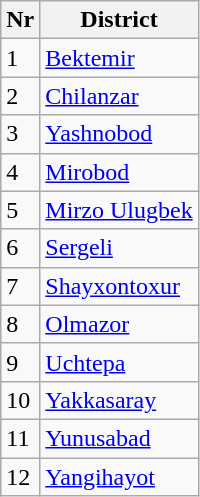<table class="wikitable sortable">
<tr>
<th>Nr</th>
<th>District</th>
</tr>
<tr>
<td>1</td>
<td><a href='#'>Bektemir</a></td>
</tr>
<tr>
<td>2</td>
<td><a href='#'>Chilanzar</a></td>
</tr>
<tr>
<td>3</td>
<td><a href='#'>Yashnobod</a></td>
</tr>
<tr>
<td>4</td>
<td><a href='#'>Mirobod</a></td>
</tr>
<tr>
<td>5</td>
<td><a href='#'>Mirzo Ulugbek</a></td>
</tr>
<tr>
<td>6</td>
<td><a href='#'>Sergeli</a></td>
</tr>
<tr>
<td>7</td>
<td><a href='#'>Shayxontoxur</a></td>
</tr>
<tr>
<td>8</td>
<td><a href='#'>Olmazor</a></td>
</tr>
<tr>
<td>9</td>
<td><a href='#'>Uchtepa</a></td>
</tr>
<tr>
<td>10</td>
<td><a href='#'>Yakkasaray</a></td>
</tr>
<tr>
<td>11</td>
<td><a href='#'>Yunusabad</a></td>
</tr>
<tr>
<td>12</td>
<td><a href='#'>Yangihayot</a></td>
</tr>
</table>
